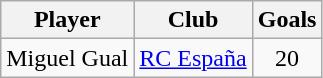<table class="wikitable" style="text-align: center;">
<tr>
<th>Player</th>
<th>Club</th>
<th>Goals</th>
</tr>
<tr>
<td> Miguel Gual</td>
<td><a href='#'>RC España</a></td>
<td>20</td>
</tr>
</table>
